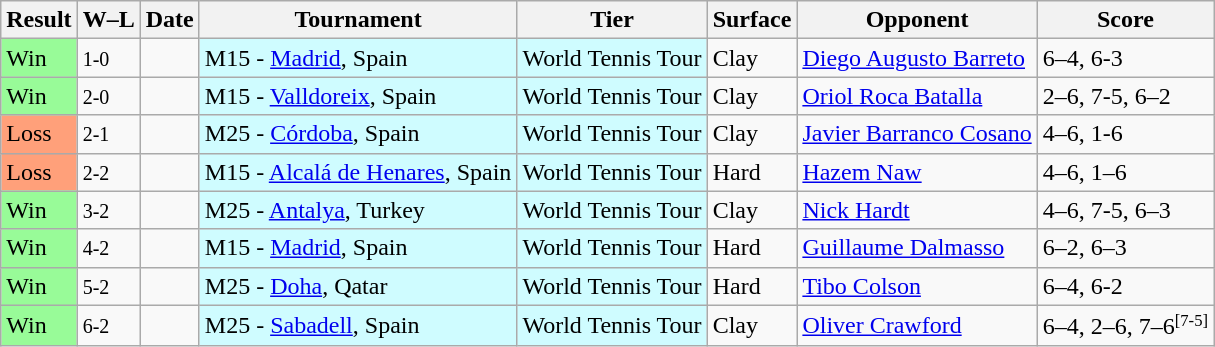<table class="sortable wikitable">
<tr>
<th>Result</th>
<th class="unsortable">W–L</th>
<th>Date</th>
<th>Tournament</th>
<th>Tier</th>
<th>Surface</th>
<th>Opponent</th>
<th class="unsortable">Score</th>
</tr>
<tr>
<td style="background:#98FB98">Win</td>
<td><small>1-0</small></td>
<td></td>
<td style="background:#cffcff;">M15 - <a href='#'>Madrid</a>, Spain</td>
<td style="background:#cffcff;">World Tennis Tour</td>
<td>Clay</td>
<td> <a href='#'>Diego Augusto Barreto</a></td>
<td>6–4, 6-3</td>
</tr>
<tr>
<td style="background:#98FB98">Win</td>
<td><small>2-0</small></td>
<td></td>
<td style="background:#cffcff;">M15 - <a href='#'>Valldoreix</a>, Spain</td>
<td style="background:#cffcff;">World Tennis Tour</td>
<td>Clay</td>
<td> <a href='#'>Oriol Roca Batalla</a></td>
<td>2–6, 7-5, 6–2</td>
</tr>
<tr>
<td style="background:#ffa07a;">Loss</td>
<td><small>2-1</small></td>
<td></td>
<td style="background:#cffcff;">M25 - <a href='#'>Córdoba</a>, Spain</td>
<td style="background:#cffcff;">World Tennis Tour</td>
<td>Clay</td>
<td> <a href='#'>Javier Barranco Cosano</a></td>
<td>4–6, 1-6</td>
</tr>
<tr>
<td style="background:#ffa07a;">Loss</td>
<td><small>2-2</small></td>
<td></td>
<td style="background:#cffcff;">M15 - <a href='#'>Alcalá de Henares</a>, Spain</td>
<td style="background:#cffcff;">World Tennis Tour</td>
<td>Hard</td>
<td> <a href='#'>Hazem Naw</a></td>
<td>4–6, 1–6</td>
</tr>
<tr>
<td style="background:#98FB98">Win</td>
<td><small>3-2</small></td>
<td></td>
<td style="background:#cffcff;">M25 - <a href='#'>Antalya</a>, Turkey</td>
<td style="background:#cffcff;">World Tennis Tour</td>
<td>Clay</td>
<td> <a href='#'>Nick Hardt</a></td>
<td>4–6, 7-5, 6–3</td>
</tr>
<tr>
<td style="background:#98FB98">Win</td>
<td><small>4-2</small></td>
<td></td>
<td style="background:#cffcff;">M15 - <a href='#'>Madrid</a>, Spain</td>
<td style="background:#cffcff;">World Tennis Tour</td>
<td>Hard</td>
<td> <a href='#'>Guillaume Dalmasso</a></td>
<td>6–2, 6–3</td>
</tr>
<tr>
<td style="background:#98FB98">Win</td>
<td><small>5-2</small></td>
<td></td>
<td style="background:#cffcff;">M25 - <a href='#'>Doha</a>, Qatar</td>
<td style="background:#cffcff;">World Tennis Tour</td>
<td>Hard</td>
<td> <a href='#'>Tibo Colson</a></td>
<td>6–4, 6-2</td>
</tr>
<tr>
<td style="background:#98FB98">Win</td>
<td><small>6-2</small></td>
<td></td>
<td style="background:#cffcff;">M25 - <a href='#'>Sabadell</a>, Spain</td>
<td style="background:#cffcff;">World Tennis Tour</td>
<td>Clay</td>
<td> <a href='#'> Oliver Crawford</a></td>
<td>6–4, 2–6, 7–6<small><sup>[7-5]</sup></small></td>
</tr>
</table>
